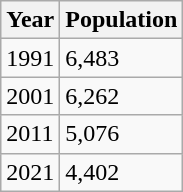<table class="wikitable">
<tr>
<th>Year</th>
<th>Population</th>
</tr>
<tr>
<td>1991</td>
<td>6,483</td>
</tr>
<tr>
<td>2001</td>
<td>6,262</td>
</tr>
<tr>
<td>2011</td>
<td>5,076</td>
</tr>
<tr>
<td>2021</td>
<td>4,402</td>
</tr>
</table>
